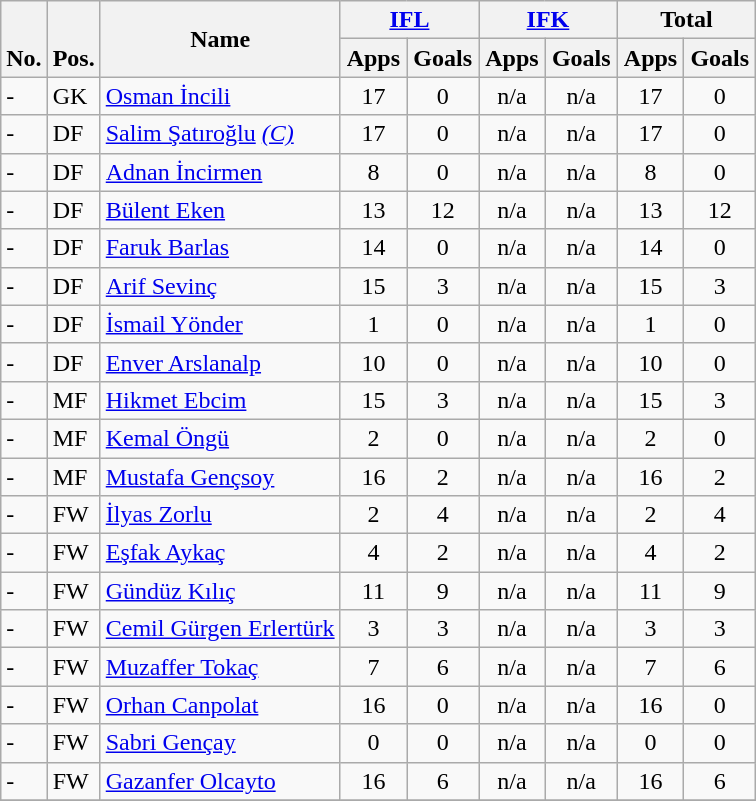<table class="wikitable" style="text-align:center">
<tr>
<th rowspan="2" valign="bottom">No.</th>
<th rowspan="2" valign="bottom">Pos.</th>
<th rowspan="2">Name</th>
<th colspan="2" width="85"><a href='#'>IFL</a></th>
<th colspan="2" width="85"><a href='#'>IFK</a></th>
<th colspan="2" width="85">Total</th>
</tr>
<tr>
<th>Apps</th>
<th>Goals</th>
<th>Apps</th>
<th>Goals</th>
<th>Apps</th>
<th>Goals</th>
</tr>
<tr>
<td align="left">-</td>
<td align="left">GK</td>
<td align="left"> <a href='#'>Osman İncili</a></td>
<td>17</td>
<td>0</td>
<td>n/a</td>
<td>n/a</td>
<td>17</td>
<td>0</td>
</tr>
<tr>
<td align="left">-</td>
<td align="left">DF</td>
<td align="left"> <a href='#'>Salim Şatıroğlu</a> <em><a href='#'>(C)</a></em></td>
<td>17</td>
<td>0</td>
<td>n/a</td>
<td>n/a</td>
<td>17</td>
<td>0</td>
</tr>
<tr>
<td align="left">-</td>
<td align="left">DF</td>
<td align="left"> <a href='#'>Adnan İncirmen</a></td>
<td>8</td>
<td>0</td>
<td>n/a</td>
<td>n/a</td>
<td>8</td>
<td>0</td>
</tr>
<tr>
<td align="left">-</td>
<td align="left">DF</td>
<td align="left"> <a href='#'>Bülent Eken</a></td>
<td>13</td>
<td>12</td>
<td>n/a</td>
<td>n/a</td>
<td>13</td>
<td>12</td>
</tr>
<tr>
<td align="left">-</td>
<td align="left">DF</td>
<td align="left"> <a href='#'>Faruk Barlas</a></td>
<td>14</td>
<td>0</td>
<td>n/a</td>
<td>n/a</td>
<td>14</td>
<td>0</td>
</tr>
<tr>
<td align="left">-</td>
<td align="left">DF</td>
<td align="left"> <a href='#'>Arif Sevinç</a></td>
<td>15</td>
<td>3</td>
<td>n/a</td>
<td>n/a</td>
<td>15</td>
<td>3</td>
</tr>
<tr>
<td align="left">-</td>
<td align="left">DF</td>
<td align="left"> <a href='#'>İsmail Yönder</a></td>
<td>1</td>
<td>0</td>
<td>n/a</td>
<td>n/a</td>
<td>1</td>
<td>0</td>
</tr>
<tr>
<td align="left">-</td>
<td align="left">DF</td>
<td align="left"> <a href='#'>Enver Arslanalp</a></td>
<td>10</td>
<td>0</td>
<td>n/a</td>
<td>n/a</td>
<td>10</td>
<td>0</td>
</tr>
<tr>
<td align="left">-</td>
<td align="left">MF</td>
<td align="left"> <a href='#'>Hikmet Ebcim</a></td>
<td>15</td>
<td>3</td>
<td>n/a</td>
<td>n/a</td>
<td>15</td>
<td>3</td>
</tr>
<tr>
<td align="left">-</td>
<td align="left">MF</td>
<td align="left"> <a href='#'>Kemal Öngü</a></td>
<td>2</td>
<td>0</td>
<td>n/a</td>
<td>n/a</td>
<td>2</td>
<td>0</td>
</tr>
<tr>
<td align="left">-</td>
<td align="left">MF</td>
<td align="left"> <a href='#'>Mustafa Gençsoy</a></td>
<td>16</td>
<td>2</td>
<td>n/a</td>
<td>n/a</td>
<td>16</td>
<td>2</td>
</tr>
<tr>
<td align="left">-</td>
<td align="left">FW</td>
<td align="left"> <a href='#'>İlyas Zorlu</a></td>
<td>2</td>
<td>4</td>
<td>n/a</td>
<td>n/a</td>
<td>2</td>
<td>4</td>
</tr>
<tr>
<td align="left">-</td>
<td align="left">FW</td>
<td align="left"> <a href='#'>Eşfak Aykaç</a></td>
<td>4</td>
<td>2</td>
<td>n/a</td>
<td>n/a</td>
<td>4</td>
<td>2</td>
</tr>
<tr>
<td align="left">-</td>
<td align="left">FW</td>
<td align="left"> <a href='#'>Gündüz Kılıç</a></td>
<td>11</td>
<td>9</td>
<td>n/a</td>
<td>n/a</td>
<td>11</td>
<td>9</td>
</tr>
<tr>
<td align="left">-</td>
<td align="left">FW</td>
<td align="left"> <a href='#'>Cemil Gürgen Erlertürk</a></td>
<td>3</td>
<td>3</td>
<td>n/a</td>
<td>n/a</td>
<td>3</td>
<td>3</td>
</tr>
<tr>
<td align="left">-</td>
<td align="left">FW</td>
<td align="left"> <a href='#'>Muzaffer Tokaç</a></td>
<td>7</td>
<td>6</td>
<td>n/a</td>
<td>n/a</td>
<td>7</td>
<td>6</td>
</tr>
<tr>
<td align="left">-</td>
<td align="left">FW</td>
<td align="left"> <a href='#'>Orhan Canpolat</a></td>
<td>16</td>
<td>0</td>
<td>n/a</td>
<td>n/a</td>
<td>16</td>
<td>0</td>
</tr>
<tr>
<td align="left">-</td>
<td align="left">FW</td>
<td align="left"> <a href='#'>Sabri Gençay</a></td>
<td>0</td>
<td>0</td>
<td>n/a</td>
<td>n/a</td>
<td>0</td>
<td>0</td>
</tr>
<tr>
<td align="left">-</td>
<td align="left">FW</td>
<td align="left"> <a href='#'>Gazanfer Olcayto</a></td>
<td>16</td>
<td>6</td>
<td>n/a</td>
<td>n/a</td>
<td>16</td>
<td>6</td>
</tr>
<tr>
</tr>
</table>
